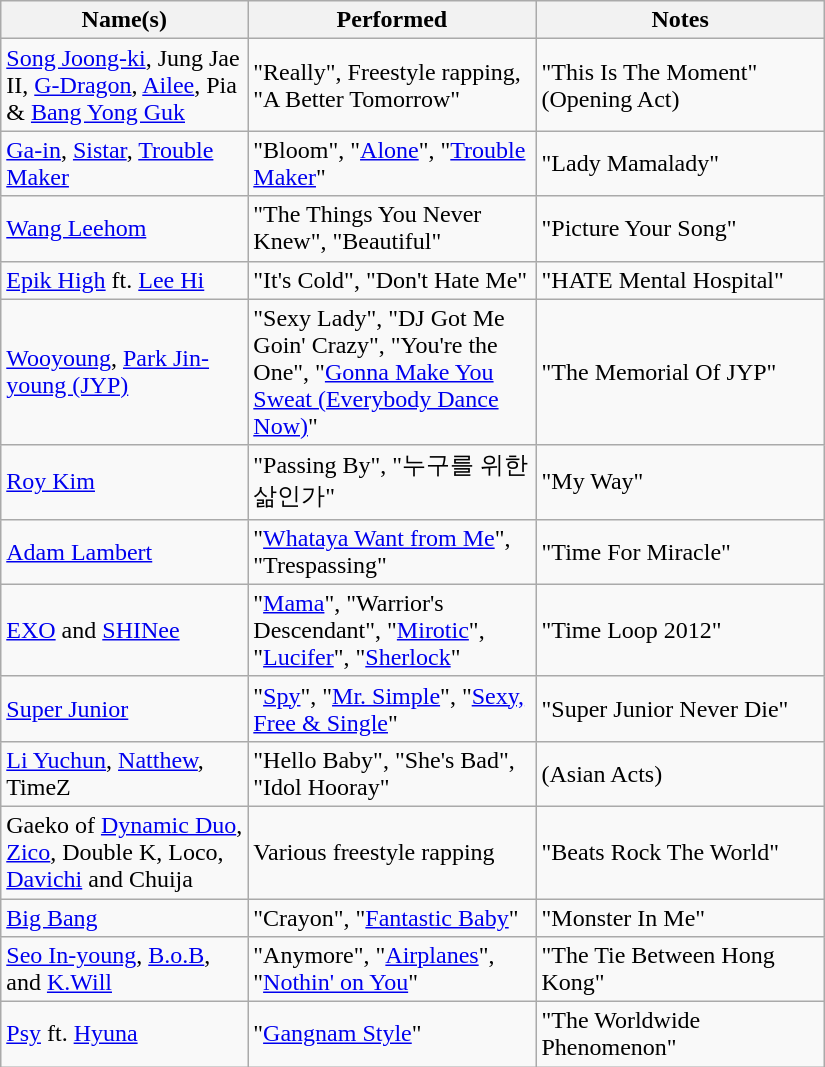<table class="wikitable" style="width:550px">
<tr>
<th width=30%>Name(s)</th>
<th width=35%>Performed</th>
<th width=35%>Notes</th>
</tr>
<tr>
<td><a href='#'>Song Joong-ki</a>, Jung Jae II, <a href='#'>G-Dragon</a>, <a href='#'>Ailee</a>, Pia & <a href='#'>Bang Yong Guk</a></td>
<td>"Really", Freestyle rapping, "A Better Tomorrow"</td>
<td>"This Is The Moment" (Opening Act)</td>
</tr>
<tr>
<td><a href='#'>Ga-in</a>, <a href='#'>Sistar</a>, <a href='#'>Trouble Maker</a></td>
<td>"Bloom", "<a href='#'>Alone</a>", "<a href='#'>Trouble Maker</a>"</td>
<td>"Lady Mamalady"</td>
</tr>
<tr>
<td><a href='#'>Wang Leehom</a></td>
<td>"The Things You Never Knew", "Beautiful"</td>
<td>"Picture Your Song"</td>
</tr>
<tr>
<td><a href='#'>Epik High</a> ft. <a href='#'>Lee Hi</a></td>
<td>"It's Cold", "Don't Hate Me"</td>
<td>"HATE Mental Hospital"</td>
</tr>
<tr>
<td><a href='#'>Wooyoung</a>, <a href='#'>Park Jin-young (JYP)</a></td>
<td>"Sexy Lady", "DJ Got Me Goin' Crazy", "You're the One", "<a href='#'>Gonna Make You Sweat (Everybody Dance Now)</a>"</td>
<td>"The Memorial Of JYP"</td>
</tr>
<tr>
<td><a href='#'>Roy Kim</a></td>
<td>"Passing By", "누구를 위한 삶인가"</td>
<td>"My Way"</td>
</tr>
<tr>
<td><a href='#'>Adam Lambert</a></td>
<td>"<a href='#'>Whataya Want from Me</a>", "Trespassing"</td>
<td>"Time For Miracle"</td>
</tr>
<tr>
<td><a href='#'>EXO</a> and <a href='#'>SHINee</a></td>
<td>"<a href='#'>Mama</a>", "Warrior's Descendant", "<a href='#'>Mirotic</a>", "<a href='#'>Lucifer</a>", "<a href='#'>Sherlock</a>"</td>
<td>"Time Loop 2012"</td>
</tr>
<tr>
<td><a href='#'>Super Junior</a></td>
<td>"<a href='#'>Spy</a>", "<a href='#'>Mr. Simple</a>", "<a href='#'>Sexy, Free & Single</a>"</td>
<td>"Super Junior Never Die"</td>
</tr>
<tr>
<td><a href='#'>Li Yuchun</a>, <a href='#'>Natthew</a>, TimeZ</td>
<td>"Hello Baby", "She's Bad", "Idol Hooray"</td>
<td>(Asian Acts)</td>
</tr>
<tr>
<td>Gaeko of <a href='#'>Dynamic Duo</a>, <a href='#'>Zico</a>, Double K, Loco, <a href='#'>Davichi</a> and Chuija</td>
<td>Various freestyle rapping</td>
<td>"Beats Rock The World"</td>
</tr>
<tr>
<td><a href='#'>Big Bang</a></td>
<td>"Crayon", "<a href='#'>Fantastic Baby</a>"</td>
<td>"Monster In Me"</td>
</tr>
<tr>
<td><a href='#'>Seo In-young</a>, <a href='#'>B.o.B</a>, and <a href='#'>K.Will</a></td>
<td>"Anymore", "<a href='#'>Airplanes</a>", "<a href='#'>Nothin' on You</a>"</td>
<td>"The Tie Between Hong Kong"</td>
</tr>
<tr>
<td><a href='#'>Psy</a> ft. <a href='#'>Hyuna</a></td>
<td>"<a href='#'>Gangnam Style</a>"</td>
<td>"The Worldwide Phenomenon"</td>
</tr>
</table>
